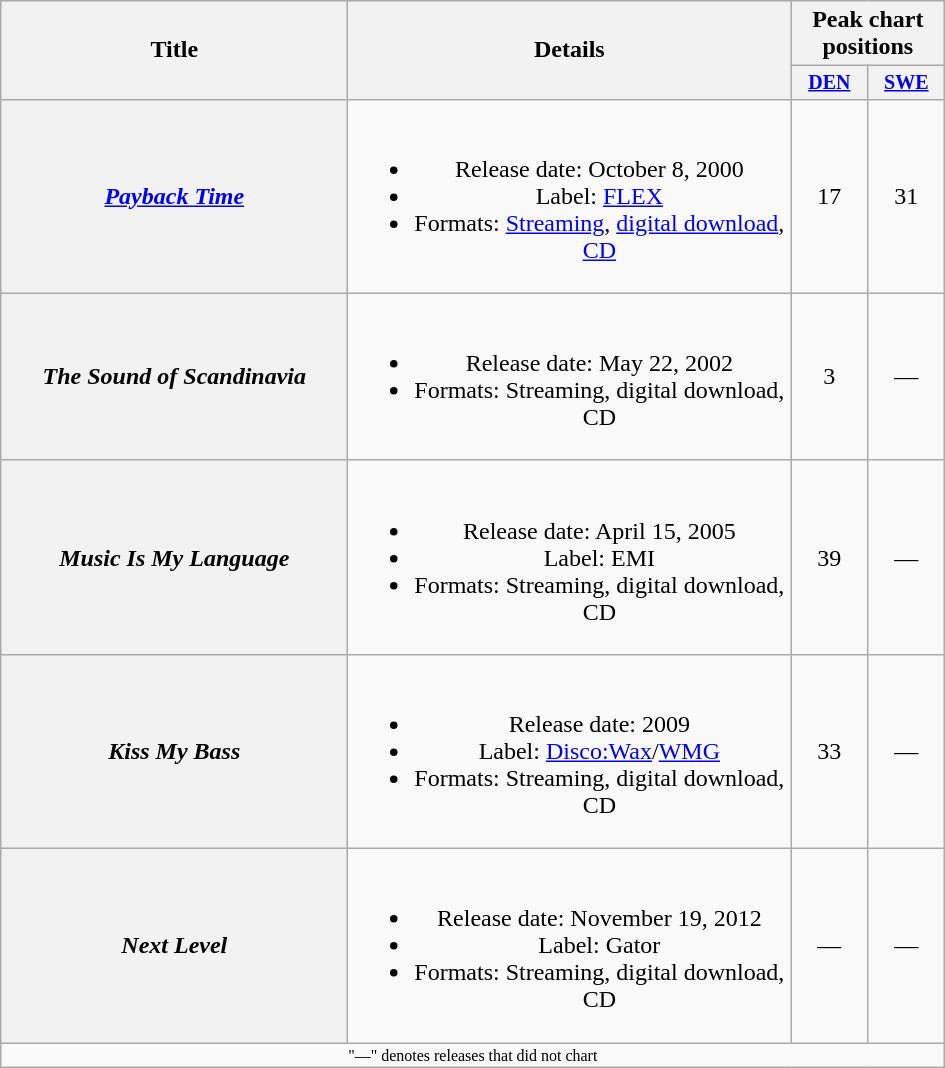<table class="wikitable plainrowheaders" style="text-align:center;">
<tr>
<th rowspan="2" style="width:14em;">Title</th>
<th rowspan="2" style="width:18em;">Details</th>
<th colspan="2">Peak chart positions</th>
</tr>
<tr style="font-size:smaller;">
<th style="width:45px;"><a href='#'>DEN</a></th>
<th style="width:45px;"><a href='#'>SWE</a></th>
</tr>
<tr>
<th scope="row"><em><a href='#'>Payback Time</a></em></th>
<td><br><ul><li>Release date: October 8, 2000</li><li>Label: <a href='#'>FLEX</a></li><li>Formats: <a href='#'>Streaming</a>, <a href='#'>digital download</a>, <a href='#'>CD</a></li></ul></td>
<td>17</td>
<td>31</td>
</tr>
<tr>
<th scope="row"><em>The Sound of Scandinavia</em></th>
<td><br><ul><li>Release date: May 22, 2002</li><li>Formats: Streaming, digital download, CD</li></ul></td>
<td>3</td>
<td>—</td>
</tr>
<tr>
<th scope="row"><em>Music Is My Language</em></th>
<td><br><ul><li>Release date: April 15, 2005</li><li>Label: EMI</li><li>Formats: Streaming, digital download, CD</li></ul></td>
<td>39</td>
<td>—</td>
</tr>
<tr>
<th scope="row"><em>Kiss My Bass</em></th>
<td><br><ul><li>Release date: 2009</li><li>Label: <a href='#'>Disco:Wax</a>/<a href='#'>WMG</a></li><li>Formats: Streaming, digital download, CD</li></ul></td>
<td>33</td>
<td>—</td>
</tr>
<tr>
<th scope="row"><em>Next Level</em></th>
<td><br><ul><li>Release date: November 19, 2012</li><li>Label: Gator</li><li>Formats: Streaming, digital download, CD</li></ul></td>
<td>—</td>
<td>—</td>
</tr>
<tr>
<td colspan="15" style="font-size:8pt">"—" denotes releases that did not chart</td>
</tr>
</table>
